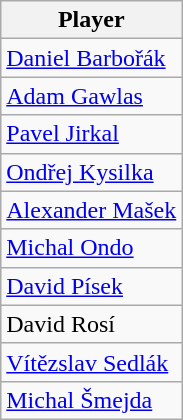<table class="wikitable">
<tr>
<th>Player</th>
</tr>
<tr>
<td> <a href='#'>Daniel Barbořák</a></td>
</tr>
<tr>
<td> <a href='#'>Adam Gawlas</a></td>
</tr>
<tr>
<td> <a href='#'>Pavel Jirkal</a></td>
</tr>
<tr>
<td> <a href='#'>Ondřej Kysilka</a></td>
</tr>
<tr>
<td> <a href='#'>Alexander Mašek</a></td>
</tr>
<tr>
<td> <a href='#'>Michal Ondo</a></td>
</tr>
<tr>
<td> <a href='#'>David Písek</a></td>
</tr>
<tr>
<td> David Rosí</td>
</tr>
<tr>
<td> <a href='#'>Vítězslav Sedlák</a></td>
</tr>
<tr>
<td> <a href='#'>Michal Šmejda</a></td>
</tr>
</table>
